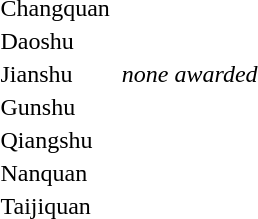<table>
<tr>
<td>Changquan</td>
<td></td>
<td></td>
<td></td>
</tr>
<tr>
<td>Daoshu</td>
<td></td>
<td></td>
<td></td>
</tr>
<tr>
<td>Jianshu</td>
<td><br></td>
<td><em>none awarded</em></td>
<td></td>
</tr>
<tr>
<td>Gunshu</td>
<td></td>
<td></td>
<td></td>
</tr>
<tr>
<td>Qiangshu</td>
<td></td>
<td></td>
<td></td>
</tr>
<tr>
<td>Nanquan</td>
<td></td>
<td></td>
<td></td>
</tr>
<tr>
<td>Taijiquan</td>
<td></td>
<td></td>
<td></td>
</tr>
</table>
